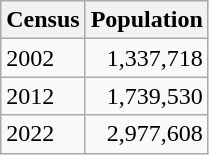<table class="wikitable sortable">
<tr>
<th>Census</th>
<th>Population</th>
</tr>
<tr>
<td>2002</td>
<td style="text-align:right;">1,337,718</td>
</tr>
<tr>
<td>2012</td>
<td style="text-align:right;">1,739,530</td>
</tr>
<tr>
<td>2022</td>
<td style="text-align:right;">2,977,608</td>
</tr>
</table>
